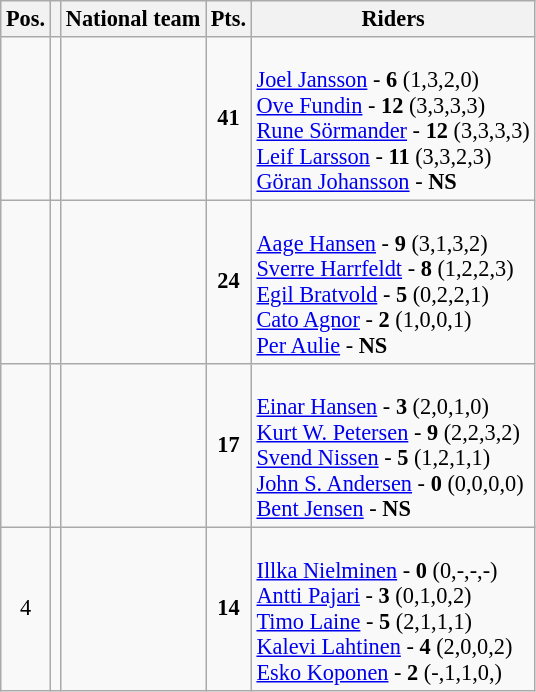<table class=wikitable style="font-size:93%;">
<tr>
<th>Pos.</th>
<th></th>
<th>National team</th>
<th>Pts.</th>
<th>Riders</th>
</tr>
<tr align=center >
<td></td>
<td></td>
<td align=left></td>
<td><strong>41</strong></td>
<td align=left><br><a href='#'>Joel Jansson</a> - <strong>6</strong> (1,3,2,0)<br>
<a href='#'>Ove Fundin</a> - <strong>12</strong> (3,3,3,3)<br>
<a href='#'>Rune Sörmander</a> - <strong>12</strong> (3,3,3,3)<br>
<a href='#'>Leif Larsson</a> - <strong>11</strong> (3,3,2,3)<br>
<a href='#'>Göran Johansson</a> - <strong>NS</strong></td>
</tr>
<tr align=center >
<td></td>
<td></td>
<td align=left></td>
<td><strong>24</strong></td>
<td align=left><br><a href='#'>Aage Hansen</a> - <strong>9</strong> (3,1,3,2)<br>
<a href='#'>Sverre Harrfeldt</a> - <strong>8</strong> (1,2,2,3)<br>
<a href='#'>Egil Bratvold</a> - <strong>5</strong> (0,2,2,1)<br>
<a href='#'>Cato Agnor</a> - <strong>2</strong> (1,0,0,1)<br>
<a href='#'>Per Aulie</a> - <strong>NS</strong></td>
</tr>
<tr align=center >
<td></td>
<td></td>
<td align=left></td>
<td><strong>17</strong></td>
<td align=left><br><a href='#'>Einar Hansen</a> - <strong>3</strong> (2,0,1,0)<br>
<a href='#'>Kurt W. Petersen</a> - <strong>9</strong> (2,2,3,2)<br>
<a href='#'>Svend Nissen</a> - <strong>5</strong> (1,2,1,1)<br>
<a href='#'>John S. Andersen</a> - <strong>0</strong> (0,0,0,0)<br>
<a href='#'>Bent Jensen</a> - <strong>NS</strong></td>
</tr>
<tr align=center>
<td>4</td>
<td></td>
<td align=left></td>
<td><strong>14</strong></td>
<td align=left><br><a href='#'>Illka Nielminen</a> - <strong>0</strong> (0,-,-,-)<br>
<a href='#'>Antti Pajari</a> - <strong>3</strong> (0,1,0,2)<br>
<a href='#'>Timo Laine</a> - <strong>5</strong> (2,1,1,1)<br>
<a href='#'>Kalevi Lahtinen</a> - <strong>4</strong> (2,0,0,2)<br>
<a href='#'>Esko Koponen</a> - <strong>2</strong> (-,1,1,0,)</td>
</tr>
</table>
